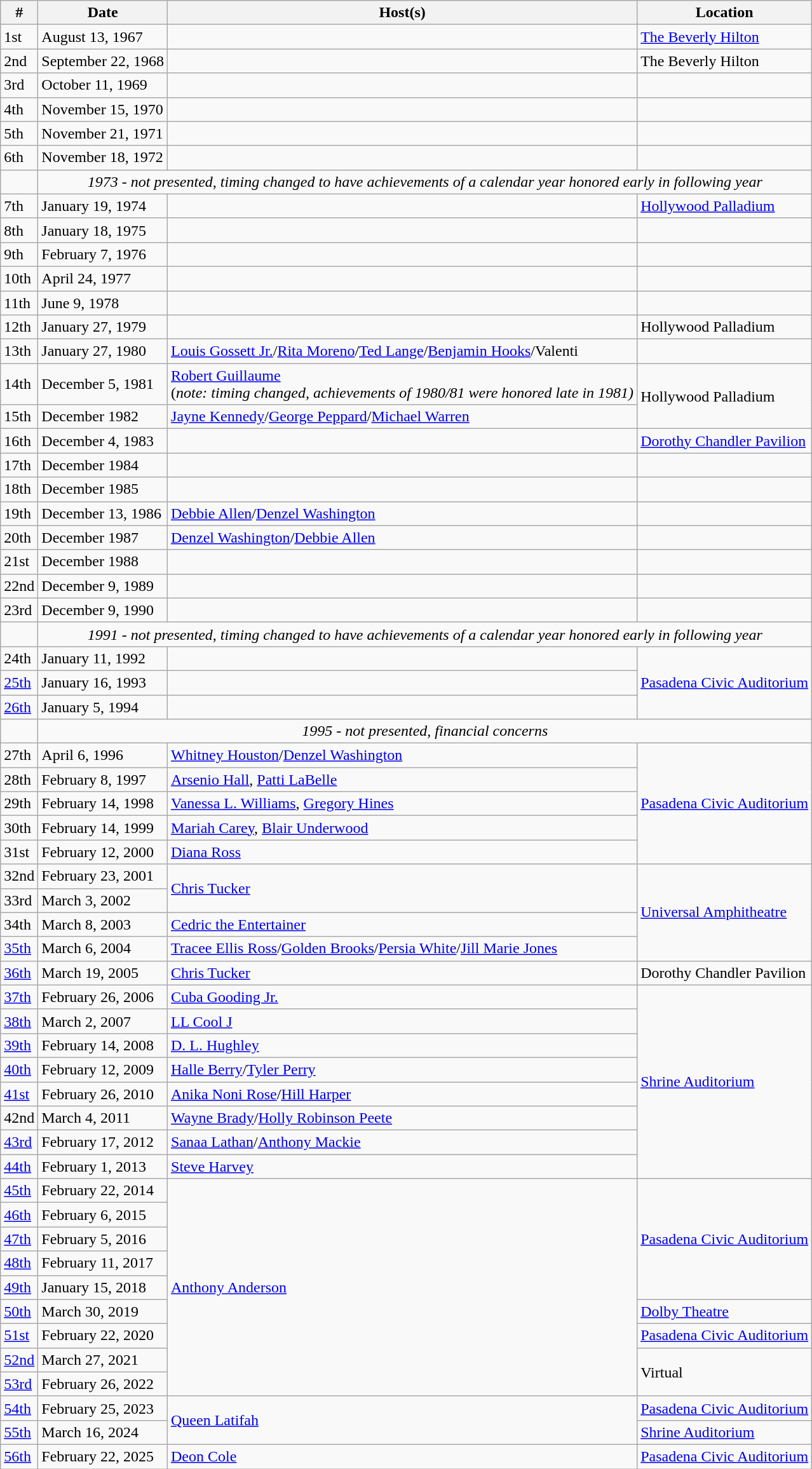<table class="wikitable">
<tr>
<th>#</th>
<th>Date</th>
<th>Host(s)</th>
<th>Location</th>
</tr>
<tr>
<td>1st</td>
<td>August 13, 1967</td>
<td></td>
<td><a href='#'>The Beverly Hilton</a></td>
</tr>
<tr>
<td>2nd</td>
<td>September 22, 1968</td>
<td></td>
<td>The Beverly Hilton</td>
</tr>
<tr>
<td>3rd</td>
<td>October 11, 1969</td>
<td></td>
<td></td>
</tr>
<tr>
<td>4th</td>
<td>November 15, 1970</td>
<td></td>
<td></td>
</tr>
<tr>
<td>5th</td>
<td>November 21, 1971</td>
<td></td>
<td></td>
</tr>
<tr>
<td>6th</td>
<td>November 18, 1972</td>
<td></td>
<td></td>
</tr>
<tr>
<td></td>
<td colspan="3" align="center"><em>1973 - not presented, timing changed to have achievements of a calendar year honored early in following year</em></td>
</tr>
<tr>
<td>7th</td>
<td>January 19, 1974</td>
<td></td>
<td><a href='#'>Hollywood Palladium</a></td>
</tr>
<tr>
<td>8th</td>
<td>January 18, 1975</td>
<td></td>
<td></td>
</tr>
<tr>
<td>9th</td>
<td>February 7, 1976</td>
<td></td>
<td></td>
</tr>
<tr>
<td>10th</td>
<td>April 24, 1977</td>
<td></td>
<td></td>
</tr>
<tr>
<td>11th</td>
<td>June 9, 1978</td>
<td></td>
<td></td>
</tr>
<tr>
<td>12th</td>
<td>January 27, 1979</td>
<td></td>
<td>Hollywood Palladium</td>
</tr>
<tr>
<td>13th</td>
<td>January 27, 1980</td>
<td><a href='#'>Louis Gossett Jr.</a>/<a href='#'>Rita Moreno</a>/<a href='#'>Ted Lange</a>/<a href='#'>Benjamin Hooks</a>/Valenti</td>
<td></td>
</tr>
<tr>
<td>14th</td>
<td>December 5, 1981</td>
<td><a href='#'>Robert Guillaume</a><br>(<em>note: timing changed, achievements of 1980/81 were honored late in 1981)</em></td>
<td rowspan="2">Hollywood Palladium</td>
</tr>
<tr>
<td>15th</td>
<td>December 1982</td>
<td><a href='#'>Jayne Kennedy</a>/<a href='#'>George Peppard</a>/<a href='#'>Michael Warren</a></td>
</tr>
<tr>
<td>16th</td>
<td>December 4, 1983</td>
<td></td>
<td><a href='#'>Dorothy Chandler Pavilion</a></td>
</tr>
<tr>
<td>17th</td>
<td>December 1984</td>
<td></td>
<td></td>
</tr>
<tr>
<td>18th</td>
<td>December 1985</td>
<td></td>
<td></td>
</tr>
<tr>
<td>19th</td>
<td>December 13, 1986</td>
<td><a href='#'>Debbie Allen</a>/<a href='#'>Denzel Washington</a></td>
<td></td>
</tr>
<tr>
<td>20th</td>
<td>December 1987</td>
<td><a href='#'>Denzel Washington</a>/<a href='#'>Debbie Allen</a></td>
<td></td>
</tr>
<tr>
<td>21st</td>
<td>December 1988</td>
<td></td>
<td></td>
</tr>
<tr>
<td>22nd</td>
<td>December 9, 1989</td>
<td></td>
<td></td>
</tr>
<tr>
<td>23rd</td>
<td>December 9, 1990</td>
<td></td>
<td></td>
</tr>
<tr>
<td></td>
<td colspan="3" align="center"><em>1991 - not presented, timing changed to have achievements of a calendar year honored early in following year</em></td>
</tr>
<tr>
<td>24th</td>
<td>January 11, 1992</td>
<td></td>
<td rowspan="3"><a href='#'>Pasadena Civic Auditorium</a></td>
</tr>
<tr>
<td><a href='#'>25th</a></td>
<td>January 16, 1993</td>
<td></td>
</tr>
<tr>
<td><a href='#'>26th</a></td>
<td>January 5, 1994</td>
<td></td>
</tr>
<tr>
<td></td>
<td colspan="3" align="center"><em>1995 - not presented, financial concerns</em></td>
</tr>
<tr>
<td>27th</td>
<td>April 6, 1996</td>
<td><a href='#'>Whitney Houston</a>/<a href='#'>Denzel Washington</a></td>
<td rowspan="5"><a href='#'>Pasadena Civic Auditorium</a></td>
</tr>
<tr>
<td>28th</td>
<td>February 8, 1997</td>
<td><a href='#'>Arsenio Hall</a>, <a href='#'>Patti LaBelle</a></td>
</tr>
<tr>
<td>29th</td>
<td>February 14, 1998</td>
<td><a href='#'>Vanessa L. Williams</a>, <a href='#'>Gregory Hines</a></td>
</tr>
<tr>
<td>30th</td>
<td>February 14, 1999</td>
<td><a href='#'>Mariah Carey</a>, <a href='#'>Blair Underwood</a></td>
</tr>
<tr>
<td>31st</td>
<td>February 12, 2000</td>
<td><a href='#'>Diana Ross</a></td>
</tr>
<tr>
<td>32nd</td>
<td>February 23, 2001</td>
<td rowspan="2"><a href='#'>Chris Tucker</a></td>
<td rowspan="4"><a href='#'>Universal Amphitheatre</a></td>
</tr>
<tr>
<td>33rd</td>
<td>March 3, 2002</td>
</tr>
<tr>
<td>34th</td>
<td>March 8, 2003</td>
<td><a href='#'>Cedric the Entertainer</a></td>
</tr>
<tr>
<td><a href='#'>35th</a></td>
<td>March 6, 2004</td>
<td><a href='#'>Tracee Ellis Ross</a>/<a href='#'>Golden Brooks</a>/<a href='#'>Persia White</a>/<a href='#'>Jill Marie Jones</a></td>
</tr>
<tr>
<td><a href='#'>36th</a></td>
<td>March 19, 2005</td>
<td><a href='#'>Chris Tucker</a></td>
<td>Dorothy Chandler Pavilion</td>
</tr>
<tr>
<td><a href='#'>37th</a></td>
<td>February 26, 2006</td>
<td><a href='#'>Cuba Gooding Jr.</a></td>
<td rowspan="8"><a href='#'>Shrine Auditorium</a></td>
</tr>
<tr>
<td><a href='#'>38th</a></td>
<td>March 2, 2007</td>
<td><a href='#'>LL Cool J</a></td>
</tr>
<tr>
<td><a href='#'>39th</a></td>
<td>February 14, 2008</td>
<td><a href='#'>D. L. Hughley</a></td>
</tr>
<tr>
<td><a href='#'>40th</a></td>
<td>February 12, 2009</td>
<td><a href='#'>Halle Berry</a>/<a href='#'>Tyler Perry</a></td>
</tr>
<tr>
<td><a href='#'>41st</a></td>
<td>February 26, 2010</td>
<td><a href='#'>Anika Noni Rose</a>/<a href='#'>Hill Harper</a></td>
</tr>
<tr>
<td>42nd</td>
<td>March 4, 2011</td>
<td><a href='#'>Wayne Brady</a>/<a href='#'>Holly Robinson Peete</a></td>
</tr>
<tr>
<td><a href='#'>43rd</a></td>
<td>February 17, 2012</td>
<td><a href='#'>Sanaa Lathan</a>/<a href='#'>Anthony Mackie</a></td>
</tr>
<tr>
<td><a href='#'>44th</a></td>
<td>February 1, 2013</td>
<td><a href='#'>Steve Harvey</a></td>
</tr>
<tr>
<td><a href='#'>45th</a></td>
<td>February 22, 2014</td>
<td rowspan="9"><a href='#'>Anthony Anderson</a></td>
<td rowspan="5"><a href='#'>Pasadena Civic Auditorium</a></td>
</tr>
<tr>
<td><a href='#'>46th</a></td>
<td>February 6, 2015</td>
</tr>
<tr>
<td><a href='#'>47th</a></td>
<td>February 5, 2016</td>
</tr>
<tr>
<td><a href='#'>48th</a></td>
<td>February 11, 2017</td>
</tr>
<tr>
<td><a href='#'>49th</a></td>
<td>January 15, 2018</td>
</tr>
<tr>
<td><a href='#'>50th</a></td>
<td>March 30, 2019</td>
<td><a href='#'>Dolby Theatre</a></td>
</tr>
<tr>
<td><a href='#'>51st</a></td>
<td>February 22, 2020</td>
<td><a href='#'>Pasadena Civic Auditorium</a></td>
</tr>
<tr>
<td><a href='#'>52nd</a></td>
<td>March 27, 2021</td>
<td rowspan="2">Virtual</td>
</tr>
<tr>
<td><a href='#'>53rd</a></td>
<td>February 26, 2022</td>
</tr>
<tr>
<td><a href='#'>54th</a></td>
<td>February 25, 2023</td>
<td rowspan="2"><a href='#'>Queen Latifah</a></td>
<td><a href='#'>Pasadena Civic Auditorium</a></td>
</tr>
<tr>
<td><a href='#'>55th</a></td>
<td>March 16, 2024</td>
<td><a href='#'>Shrine Auditorium</a></td>
</tr>
<tr>
<td><a href='#'>56th</a></td>
<td>February 22, 2025</td>
<td><a href='#'>Deon Cole</a></td>
<td><a href='#'>Pasadena Civic Auditorium</a></td>
</tr>
</table>
